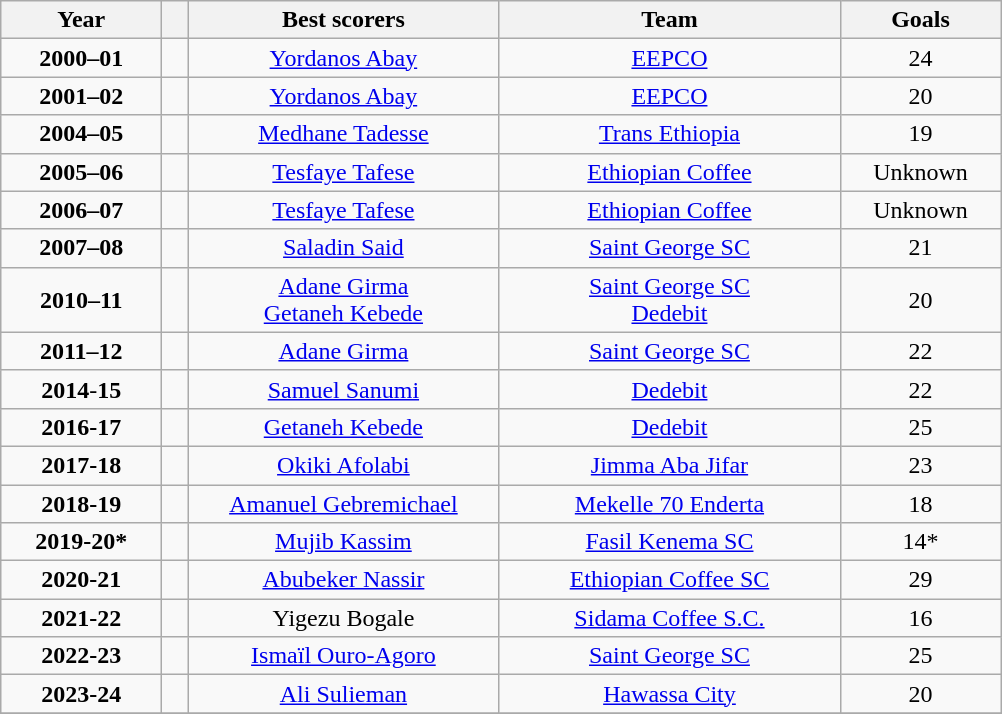<table class="wikitable" style="text-align:center;">
<tr>
<th width="100">Year</th>
<th width="10"></th>
<th width="200">Best scorers</th>
<th width="220">Team</th>
<th width="100">Goals</th>
</tr>
<tr>
<td><strong>2000–01</strong></td>
<td></td>
<td><a href='#'>Yordanos Abay</a></td>
<td><a href='#'>EEPCO</a></td>
<td>24</td>
</tr>
<tr>
<td><strong>2001–02</strong></td>
<td></td>
<td><a href='#'>Yordanos Abay</a></td>
<td><a href='#'>EEPCO</a></td>
<td>20</td>
</tr>
<tr>
<td><strong>2004–05</strong></td>
<td></td>
<td><a href='#'>Medhane Tadesse</a></td>
<td><a href='#'>Trans Ethiopia</a></td>
<td>19</td>
</tr>
<tr>
<td><strong>2005–06</strong></td>
<td></td>
<td><a href='#'>Tesfaye Tafese</a></td>
<td><a href='#'>Ethiopian Coffee</a></td>
<td>Unknown</td>
</tr>
<tr>
<td><strong>2006–07</strong></td>
<td></td>
<td><a href='#'>Tesfaye Tafese</a></td>
<td><a href='#'>Ethiopian Coffee</a></td>
<td>Unknown</td>
</tr>
<tr>
<td><strong>2007–08</strong></td>
<td></td>
<td><a href='#'>Saladin Said</a></td>
<td><a href='#'>Saint George SC</a></td>
<td>21</td>
</tr>
<tr>
<td><strong>2010–11</strong></td>
<td> <br> </td>
<td><a href='#'>Adane Girma</a> <br> <a href='#'>Getaneh Kebede</a></td>
<td><a href='#'>Saint George SC</a> <br> <a href='#'>Dedebit</a></td>
<td>20</td>
</tr>
<tr>
<td><strong>2011–12</strong></td>
<td></td>
<td><a href='#'>Adane Girma</a></td>
<td><a href='#'>Saint George SC</a></td>
<td>22</td>
</tr>
<tr>
<td><strong>2014</strong>-<strong>15</strong></td>
<td></td>
<td><a href='#'>Samuel Sanumi</a></td>
<td><a href='#'>Dedebit</a></td>
<td>22</td>
</tr>
<tr>
<td><strong>2016-17</strong></td>
<td><strong></strong></td>
<td><a href='#'>Getaneh Kebede</a></td>
<td><a href='#'>Dedebit</a></td>
<td>25</td>
</tr>
<tr>
<td><strong>2017-18</strong></td>
<td></td>
<td><a href='#'>Okiki Afolabi</a></td>
<td><a href='#'>Jimma Aba Jifar</a></td>
<td>23</td>
</tr>
<tr>
<td><strong>2018-19</strong></td>
<td></td>
<td><a href='#'>Amanuel Gebremichael</a></td>
<td><a href='#'>Mekelle 70 Enderta</a></td>
<td>18</td>
</tr>
<tr>
<td><strong>2019-20*</strong></td>
<td></td>
<td><a href='#'>Mujib Kassim</a></td>
<td><a href='#'>Fasil Kenema SC</a></td>
<td>14*</td>
</tr>
<tr>
<td><strong>2020-21</strong></td>
<td></td>
<td><a href='#'>Abubeker Nassir</a></td>
<td><a href='#'>Ethiopian Coffee SC</a></td>
<td>29</td>
</tr>
<tr>
<td><strong>2021-22</strong></td>
<td></td>
<td>Yigezu Bogale</td>
<td><a href='#'>Sidama Coffee S.C.</a></td>
<td>16</td>
</tr>
<tr>
<td><strong>2022-23</strong></td>
<td></td>
<td><a href='#'>Ismaïl Ouro-Agoro</a></td>
<td><a href='#'>Saint George SC</a></td>
<td>25</td>
</tr>
<tr>
<td><strong>2023-24</strong></td>
<td></td>
<td><a href='#'>Ali Sulieman</a></td>
<td><a href='#'>Hawassa City</a></td>
<td>20</td>
</tr>
<tr>
</tr>
</table>
